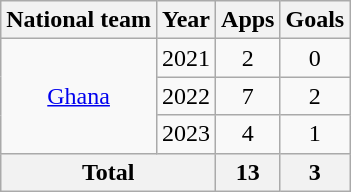<table class="wikitable" style="text-align: center;">
<tr>
<th>National team</th>
<th>Year</th>
<th>Apps</th>
<th>Goals</th>
</tr>
<tr>
<td rowspan="3"><a href='#'>Ghana</a></td>
<td>2021</td>
<td>2</td>
<td>0</td>
</tr>
<tr>
<td>2022</td>
<td>7</td>
<td>2</td>
</tr>
<tr>
<td>2023</td>
<td>4</td>
<td>1</td>
</tr>
<tr>
<th colspan="2">Total</th>
<th>13</th>
<th>3</th>
</tr>
</table>
